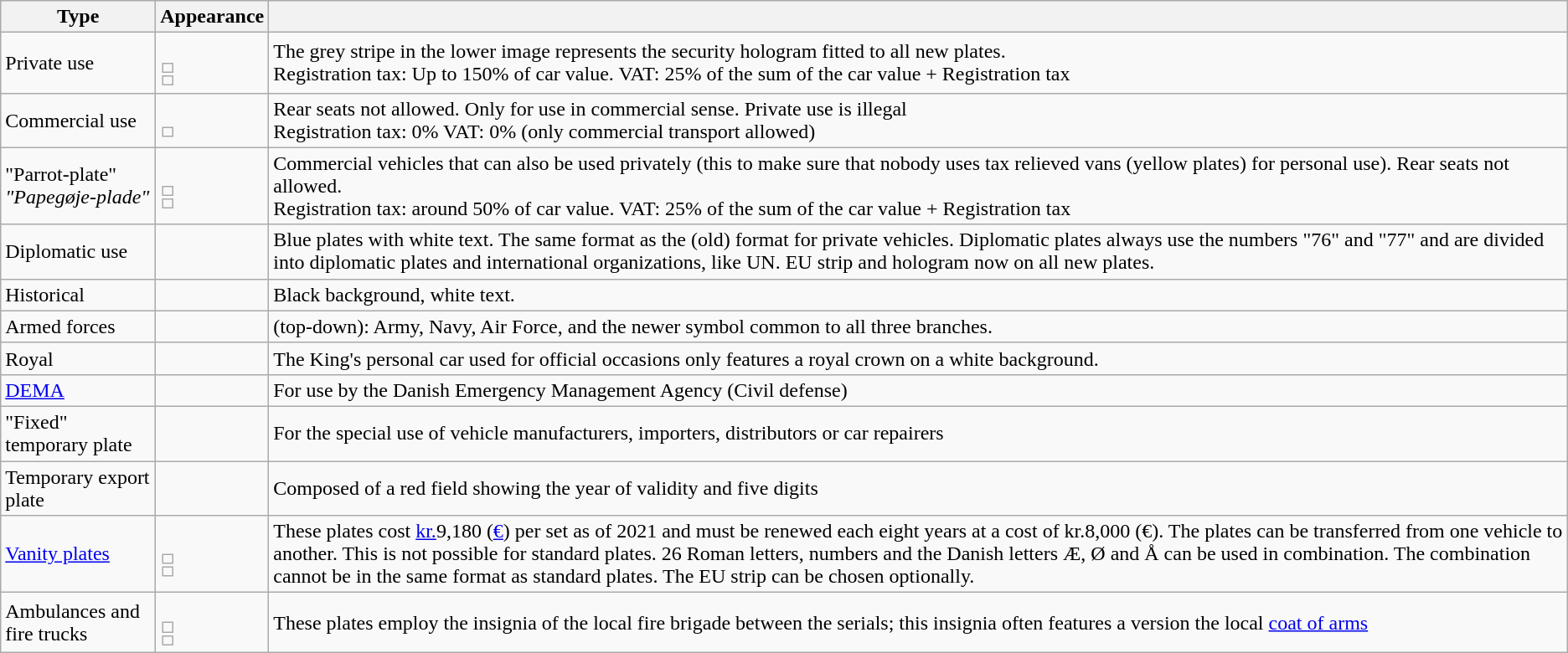<table class="wikitable">
<tr>
<th>Type</th>
<th>Appearance</th>
<th></th>
</tr>
<tr>
<td>Private use</td>
<td><br><table>
<tr>
<td></td>
</tr>
<tr>
<td></td>
</tr>
</table>
</td>
<td>The grey stripe in the lower image represents the security hologram fitted to all new plates.<br>Registration tax: Up to 150% of car value.
VAT: 25% of the sum of the car value + Registration tax</td>
</tr>
<tr>
<td>Commercial use</td>
<td><br><table>
<tr>
<td></td>
</tr>
</table>
</td>
<td>Rear seats not allowed. Only for use in commercial sense. Private use is illegal<br>Registration tax: 0%
VAT: 0% (only commercial transport allowed)</td>
</tr>
<tr>
<td>"Parrot-plate"<br><em>"Papegøje-plade"</em></td>
<td><br><table>
<tr>
<td></td>
</tr>
<tr>
<td></td>
</tr>
</table>
</td>
<td>Commercial vehicles that can also be used privately (this to make sure that nobody uses tax relieved vans (yellow plates) for personal use). Rear seats not allowed.<br>Registration tax: around 50% of car value.
VAT: 25% of the sum of the car value + Registration tax</td>
</tr>
<tr>
<td>Diplomatic use</td>
<td><br></td>
<td>Blue plates with white text. The same format as the (old) format for private vehicles. Diplomatic plates always use the numbers "76" and "77" and are divided into diplomatic plates and international organizations, like UN. EU strip and hologram now on all new plates.</td>
</tr>
<tr>
<td>Historical</td>
<td></td>
<td>Black background, white text.</td>
</tr>
<tr>
<td>Armed forces</td>
<td></td>
<td>(top-down): Army, Navy, Air Force, and the newer symbol common to all three branches.</td>
</tr>
<tr>
<td>Royal</td>
<td></td>
<td>The King's personal car used for official occasions only features a royal crown on a white background.</td>
</tr>
<tr>
<td><a href='#'>DEMA</a></td>
<td></td>
<td>For use by the Danish Emergency Management Agency (Civil defense)</td>
</tr>
<tr>
<td>"Fixed" temporary plate</td>
<td></td>
<td>For the special use of vehicle manufacturers, importers, distributors or car repairers</td>
</tr>
<tr>
<td>Temporary export plate</td>
<td></td>
<td>Composed of a red field showing the year of validity and five digits</td>
</tr>
<tr>
<td><a href='#'>Vanity plates</a></td>
<td><br><table>
<tr>
<td></td>
</tr>
<tr>
<td></td>
</tr>
</table>
</td>
<td>These plates cost <a href='#'>kr.</a>9,180 (<a href='#'>€</a>) per set as of 2021 and must be renewed each eight years at a cost of kr.8,000 (€). The plates can be transferred from one vehicle to another. This is not possible for standard plates. 26 Roman letters, numbers and the Danish letters Æ, Ø and Å can be used in combination. The combination cannot be in the same format as standard plates. The EU strip can be chosen optionally.</td>
</tr>
<tr>
<td>Ambulances and fire trucks</td>
<td><br><table>
<tr>
<td></td>
</tr>
<tr>
<td></td>
</tr>
</table>
</td>
<td>These plates employ the insignia of the local fire brigade between the serials; this insignia often features a version the local <a href='#'>coat of arms</a></td>
</tr>
</table>
